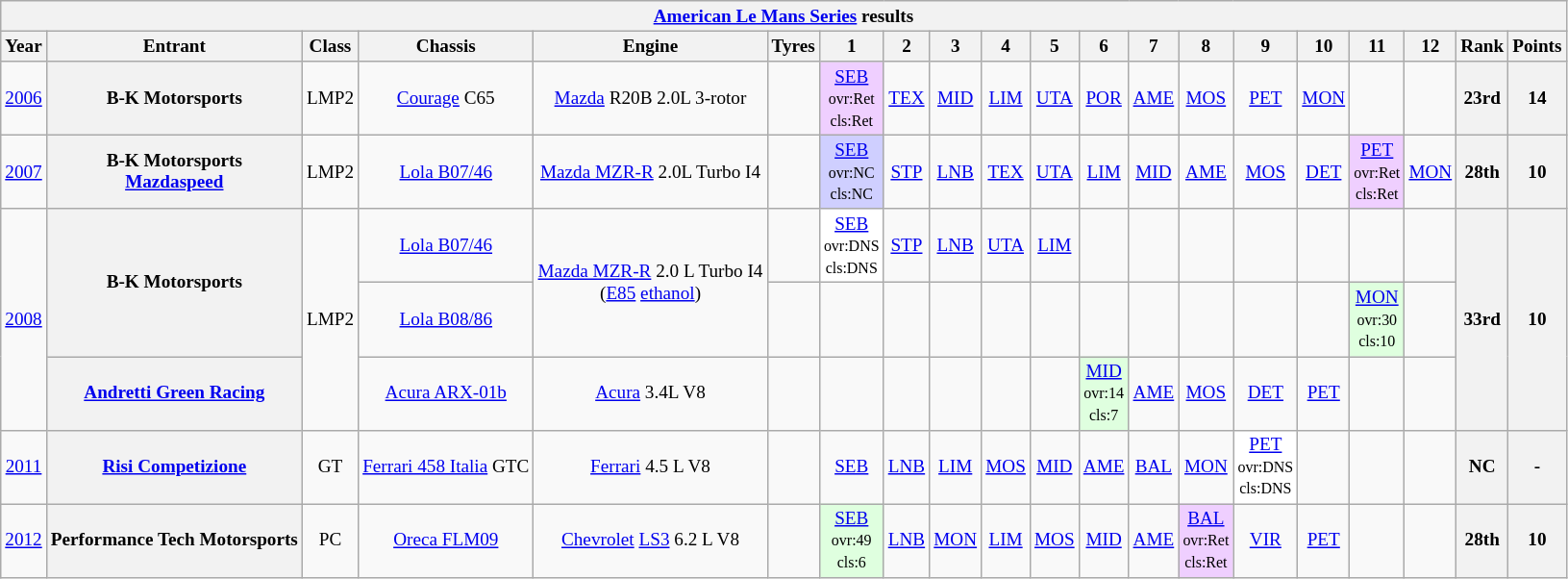<table class="wikitable" style="text-align:center; font-size:80%">
<tr>
<th colspan=45><a href='#'>American Le Mans Series</a> results</th>
</tr>
<tr>
<th>Year</th>
<th>Entrant</th>
<th>Class</th>
<th>Chassis</th>
<th>Engine</th>
<th>Tyres</th>
<th>1</th>
<th>2</th>
<th>3</th>
<th>4</th>
<th>5</th>
<th>6</th>
<th>7</th>
<th>8</th>
<th>9</th>
<th>10</th>
<th>11</th>
<th>12</th>
<th>Rank</th>
<th>Points</th>
</tr>
<tr>
<td><a href='#'>2006</a></td>
<th>B-K Motorsports</th>
<td>LMP2</td>
<td><a href='#'>Courage</a> C65</td>
<td><a href='#'>Mazda</a> R20B 2.0L 3-rotor</td>
<td></td>
<td style="background:#EFCFFF;"><a href='#'>SEB</a><br><small>ovr:Ret<br>cls:Ret</small></td>
<td><a href='#'>TEX</a></td>
<td><a href='#'>MID</a></td>
<td><a href='#'>LIM</a></td>
<td><a href='#'>UTA</a></td>
<td><a href='#'>POR</a></td>
<td><a href='#'>AME</a></td>
<td><a href='#'>MOS</a></td>
<td><a href='#'>PET</a></td>
<td><a href='#'>MON</a></td>
<td></td>
<td></td>
<th>23rd</th>
<th>14</th>
</tr>
<tr>
<td><a href='#'>2007</a></td>
<th>B-K Motorsports<br><a href='#'>Mazdaspeed</a></th>
<td>LMP2</td>
<td><a href='#'>Lola B07/46</a></td>
<td><a href='#'>Mazda MZR-R</a> 2.0L Turbo I4</td>
<td></td>
<td style="background:#CFCFFF;"><a href='#'>SEB</a><br><small>ovr:NC<br>cls:NC</small></td>
<td><a href='#'>STP</a></td>
<td><a href='#'>LNB</a></td>
<td><a href='#'>TEX</a></td>
<td><a href='#'>UTA</a></td>
<td><a href='#'>LIM</a></td>
<td><a href='#'>MID</a></td>
<td><a href='#'>AME</a></td>
<td><a href='#'>MOS</a></td>
<td><a href='#'>DET</a></td>
<td style="background:#EFCFFF;"><a href='#'>PET</a><br><small>ovr:Ret<br>cls:Ret</small></td>
<td><a href='#'>MON</a></td>
<th>28th</th>
<th>10</th>
</tr>
<tr>
<td rowspan=3><a href='#'>2008</a></td>
<th rowspan=2>B-K Motorsports</th>
<td rowspan=3>LMP2</td>
<td><a href='#'>Lola B07/46</a></td>
<td rowspan=2><a href='#'>Mazda MZR-R</a> 2.0 L Turbo I4<br>(<a href='#'>E85</a> <a href='#'>ethanol</a>)</td>
<td></td>
<td style="background:#FFFFFF;"><a href='#'>SEB</a><br><small>ovr:DNS<br>cls:DNS</small></td>
<td><a href='#'>STP</a></td>
<td><a href='#'>LNB</a></td>
<td><a href='#'>UTA</a></td>
<td><a href='#'>LIM</a></td>
<td></td>
<td></td>
<td></td>
<td></td>
<td></td>
<td></td>
<td></td>
<th rowspan=3>33rd</th>
<th rowspan=3>10</th>
</tr>
<tr>
<td><a href='#'>Lola B08/86</a></td>
<td></td>
<td></td>
<td></td>
<td></td>
<td></td>
<td></td>
<td></td>
<td></td>
<td></td>
<td></td>
<td></td>
<td style="background:#DFFFDF;"><a href='#'>MON</a><br><small>ovr:30<br>cls:10</small></td>
<td></td>
</tr>
<tr>
<th><a href='#'>Andretti Green Racing</a></th>
<td><a href='#'>Acura ARX-01b</a></td>
<td><a href='#'>Acura</a> 3.4L V8</td>
<td></td>
<td></td>
<td></td>
<td></td>
<td></td>
<td></td>
<td style="background:#DFFFDF;"><a href='#'>MID</a><br><small>ovr:14<br>cls:7</small></td>
<td><a href='#'>AME</a></td>
<td><a href='#'>MOS</a></td>
<td><a href='#'>DET</a></td>
<td><a href='#'>PET</a></td>
<td></td>
<td></td>
</tr>
<tr>
<td><a href='#'>2011</a></td>
<th><a href='#'>Risi Competizione</a></th>
<td>GT</td>
<td><a href='#'>Ferrari 458 Italia</a> GTC</td>
<td><a href='#'>Ferrari</a> 4.5 L V8</td>
<td></td>
<td><a href='#'>SEB</a></td>
<td><a href='#'>LNB</a></td>
<td><a href='#'>LIM</a></td>
<td><a href='#'>MOS</a></td>
<td><a href='#'>MID</a></td>
<td><a href='#'>AME</a></td>
<td><a href='#'>BAL</a></td>
<td><a href='#'>MON</a></td>
<td style="background:#FFFFFF;"><a href='#'>PET</a><br><small>ovr:DNS<br>cls:DNS</small></td>
<td></td>
<td></td>
<td></td>
<th>NC</th>
<th>-</th>
</tr>
<tr>
<td><a href='#'>2012</a></td>
<th>Performance Tech Motorsports</th>
<td>PC</td>
<td><a href='#'>Oreca FLM09</a></td>
<td><a href='#'>Chevrolet</a> <a href='#'>LS3</a> 6.2 L V8</td>
<td></td>
<td style="background:#DFFFDF;"><a href='#'>SEB</a><br><small>ovr:49<br>cls:6</small></td>
<td><a href='#'>LNB</a></td>
<td><a href='#'>MON</a></td>
<td><a href='#'>LIM</a></td>
<td><a href='#'>MOS</a></td>
<td><a href='#'>MID</a></td>
<td><a href='#'>AME</a></td>
<td style="background:#EFCFFF;"><a href='#'>BAL</a><br><small>ovr:Ret<br>cls:Ret</small></td>
<td><a href='#'>VIR</a></td>
<td><a href='#'>PET</a></td>
<td></td>
<td></td>
<th>28th</th>
<th>10</th>
</tr>
</table>
